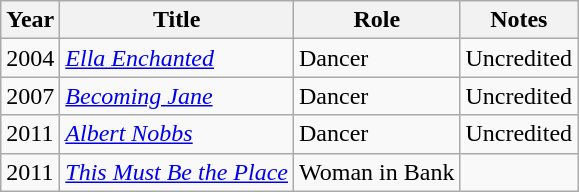<table class="wikitable sortable">
<tr>
<th>Year</th>
<th>Title</th>
<th>Role</th>
<th class="unsortable">Notes</th>
</tr>
<tr>
<td>2004</td>
<td><em><a href='#'>Ella Enchanted</a></em></td>
<td>Dancer</td>
<td>Uncredited</td>
</tr>
<tr>
<td>2007</td>
<td><em><a href='#'>Becoming Jane</a></em></td>
<td>Dancer</td>
<td>Uncredited</td>
</tr>
<tr>
<td>2011</td>
<td><em><a href='#'>Albert Nobbs</a></em></td>
<td>Dancer</td>
<td>Uncredited</td>
</tr>
<tr>
<td>2011</td>
<td><em><a href='#'>This Must Be the Place</a></em></td>
<td>Woman in Bank</td>
<td></td>
</tr>
</table>
